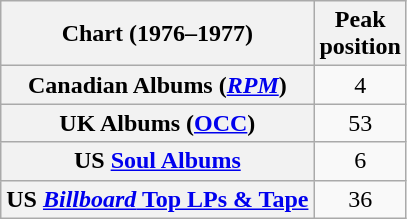<table class="wikitable sortable plainrowheaders" style="text-align:center;">
<tr>
<th scope="col">Chart (1976–1977)</th>
<th scope="col">Peak<br>position</th>
</tr>
<tr>
<th scope="row">Canadian Albums (<em><a href='#'>RPM</a></em>)</th>
<td>4</td>
</tr>
<tr>
<th scope="row">UK Albums (<a href='#'>OCC</a>)</th>
<td>53</td>
</tr>
<tr>
<th scope="row">US <a href='#'>Soul Albums</a></th>
<td>6</td>
</tr>
<tr>
<th scope="row">US <a href='#'><em>Billboard</em> Top LPs & Tape</a></th>
<td>36</td>
</tr>
</table>
